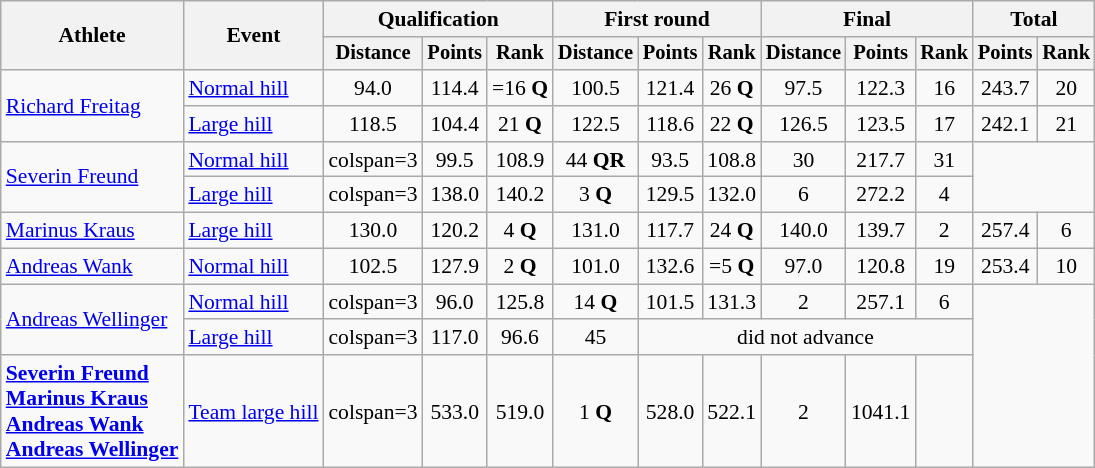<table class="wikitable" style="font-size:90%">
<tr>
<th rowspan=2>Athlete</th>
<th rowspan=2>Event</th>
<th colspan=3>Qualification</th>
<th colspan=3>First round</th>
<th colspan=3>Final</th>
<th colspan=2>Total</th>
</tr>
<tr style="font-size:95%">
<th>Distance</th>
<th>Points</th>
<th>Rank</th>
<th>Distance</th>
<th>Points</th>
<th>Rank</th>
<th>Distance</th>
<th>Points</th>
<th>Rank</th>
<th>Points</th>
<th>Rank</th>
</tr>
<tr align=center>
<td align=left rowspan=2><a href='#'>Richard Freitag</a></td>
<td align=left><a href='#'>Normal hill</a></td>
<td>94.0</td>
<td>114.4</td>
<td>=16 <strong>Q</strong></td>
<td>100.5</td>
<td>121.4</td>
<td>26 <strong>Q</strong></td>
<td>97.5</td>
<td>122.3</td>
<td>16</td>
<td>243.7</td>
<td>20</td>
</tr>
<tr align=center>
<td align=left><a href='#'>Large hill</a></td>
<td>118.5</td>
<td>104.4</td>
<td>21 <strong>Q</strong></td>
<td>122.5</td>
<td>118.6</td>
<td>22 <strong>Q</strong></td>
<td>126.5</td>
<td>123.5</td>
<td>17</td>
<td>242.1</td>
<td>21</td>
</tr>
<tr align=center>
<td align=left rowspan=2><a href='#'>Severin Freund</a></td>
<td align=left><a href='#'>Normal hill</a></td>
<td>colspan=3 </td>
<td>99.5</td>
<td>108.9</td>
<td>44 <strong>QR</strong></td>
<td>93.5</td>
<td>108.8</td>
<td>30</td>
<td>217.7</td>
<td>31</td>
</tr>
<tr align=center>
<td align=left><a href='#'>Large hill</a></td>
<td>colspan=3 </td>
<td>138.0</td>
<td>140.2</td>
<td>3 <strong>Q</strong></td>
<td>129.5</td>
<td>132.0</td>
<td>6</td>
<td>272.2</td>
<td>4</td>
</tr>
<tr align=center>
<td align=left><a href='#'>Marinus Kraus</a></td>
<td align=left><a href='#'>Large hill</a></td>
<td>130.0</td>
<td>120.2</td>
<td>4 <strong>Q</strong></td>
<td>131.0</td>
<td>117.7</td>
<td>24 <strong>Q</strong></td>
<td>140.0</td>
<td>139.7</td>
<td>2</td>
<td>257.4</td>
<td>6</td>
</tr>
<tr align=center>
<td align=left><a href='#'>Andreas Wank</a></td>
<td align=left><a href='#'>Normal hill</a></td>
<td>102.5</td>
<td>127.9</td>
<td>2 <strong>Q</strong></td>
<td>101.0</td>
<td>132.6</td>
<td>=5 <strong>Q</strong></td>
<td>97.0</td>
<td>120.8</td>
<td>19</td>
<td>253.4</td>
<td>10</td>
</tr>
<tr align=center>
<td align=left rowspan=2><a href='#'>Andreas Wellinger</a></td>
<td align=left><a href='#'>Normal hill</a></td>
<td>colspan=3 </td>
<td>96.0</td>
<td>125.8</td>
<td>14 <strong>Q</strong></td>
<td>101.5</td>
<td>131.3</td>
<td>2</td>
<td>257.1</td>
<td>6</td>
</tr>
<tr align=center>
<td align=left><a href='#'>Large hill</a></td>
<td>colspan=3 </td>
<td>117.0</td>
<td>96.6</td>
<td>45</td>
<td colspan=5>did not advance</td>
</tr>
<tr align=center>
<td align=left><strong><a href='#'>Severin Freund</a><br><a href='#'>Marinus Kraus</a><br><a href='#'>Andreas Wank</a><br><a href='#'>Andreas Wellinger</a></strong></td>
<td align=left><a href='#'>Team large hill</a></td>
<td>colspan=3 </td>
<td>533.0</td>
<td>519.0</td>
<td>1 <strong>Q</strong></td>
<td>528.0</td>
<td>522.1</td>
<td>2</td>
<td>1041.1</td>
<td></td>
</tr>
</table>
